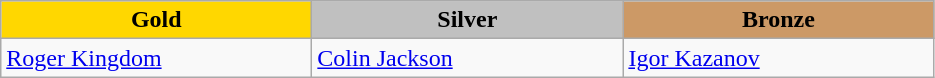<table class="wikitable" style="text-align:left">
<tr align="center">
<td width=200 bgcolor=gold><strong>Gold</strong></td>
<td width=200 bgcolor=silver><strong>Silver</strong></td>
<td width=200 bgcolor=CC9966><strong>Bronze</strong></td>
</tr>
<tr>
<td><a href='#'>Roger Kingdom</a><br><em></em></td>
<td><a href='#'>Colin Jackson</a><br><em></em></td>
<td><a href='#'>Igor Kazanov</a><br><em></em></td>
</tr>
</table>
